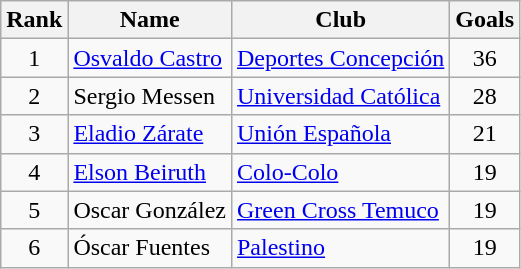<table class="wikitable" border="1">
<tr>
<th>Rank</th>
<th>Name</th>
<th>Club</th>
<th>Goals</th>
</tr>
<tr>
<td align=center>1</td>
<td> <a href='#'>Osvaldo Castro</a></td>
<td><a href='#'>Deportes Concepción</a></td>
<td align=center>36</td>
</tr>
<tr>
<td align=center>2</td>
<td> Sergio Messen</td>
<td><a href='#'>Universidad Católica</a></td>
<td align=center>28</td>
</tr>
<tr>
<td align=center>3</td>
<td> <a href='#'>Eladio Zárate</a></td>
<td><a href='#'>Unión Española</a></td>
<td align=center>21</td>
</tr>
<tr>
<td align=center>4</td>
<td> <a href='#'>Elson Beiruth</a></td>
<td><a href='#'>Colo-Colo</a></td>
<td align=center>19</td>
</tr>
<tr>
<td align=center>5</td>
<td> Oscar González</td>
<td><a href='#'>Green Cross Temuco</a></td>
<td align=center>19</td>
</tr>
<tr>
<td align=center>6</td>
<td> Óscar Fuentes</td>
<td><a href='#'>Palestino</a></td>
<td align=center>19</td>
</tr>
</table>
